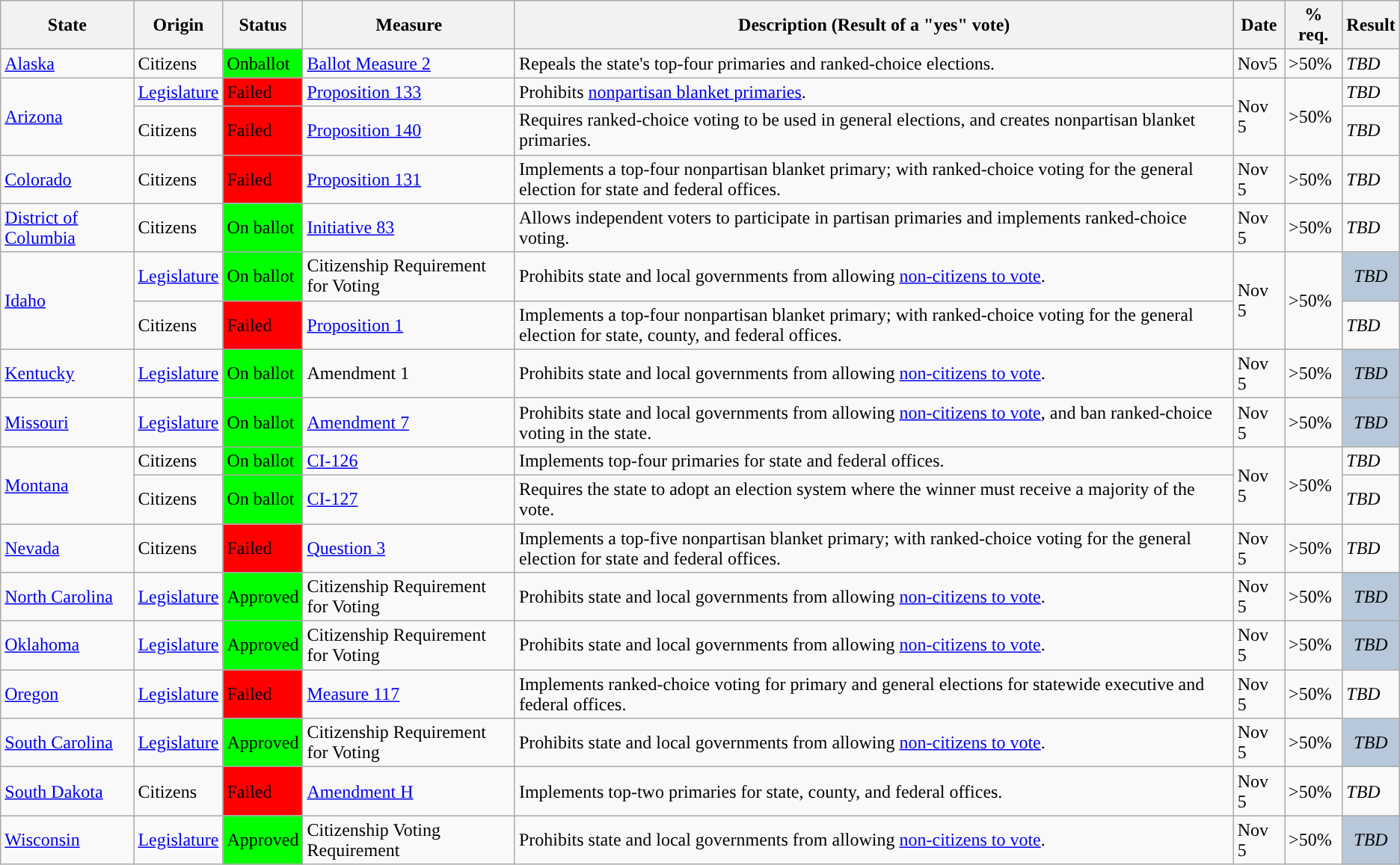<table class="wikitable">
<tr>
<th>State</th>
<th>Origin</th>
<th>Status</th>
<th>Measure</th>
<th>Description (Result of a "yes" vote)</th>
<th>Date</th>
<th>% req.</th>
<th>Result</th>
</tr>
<tr>
<td><a href='#'>Alaska</a></td>
<td>Citizens</td>
<td style="background-color:#00FF00;">Onballot</td>
<td><a href='#'>Ballot Measure 2</a></td>
<td>Repeals the state's top-four primaries and ranked-choice elections.</td>
<td>Nov5</td>
<td>>50%</td>
<td><em>TBD</em></td>
</tr>
<tr>
<td rowspan=2><a href='#'>Arizona</a></td>
<td><a href='#'>Legislature</a></td>
<td style="background-color:#FF0000;">Failed</td>
<td><a href='#'>Proposition 133</a></td>
<td>Prohibits <a href='#'>nonpartisan blanket primaries</a>.</td>
<td rowspan=2>Nov 5</td>
<td rowspan=2>>50%</td>
<td><em>TBD</em></td>
</tr>
<tr>
<td>Citizens</td>
<td style="background-color:#FF0000;">Failed</td>
<td><a href='#'>Proposition 140</a></td>
<td>Requires ranked-choice voting to be used in general elections, and creates nonpartisan blanket primaries.</td>
<td><em>TBD</em></td>
</tr>
<tr>
<td><a href='#'>Colorado</a></td>
<td>Citizens</td>
<td style="background-color:#FF0000;">Failed</td>
<td><a href='#'>Proposition 131</a></td>
<td>Implements a top-four nonpartisan blanket primary; with ranked-choice voting for the general election for state and federal offices.</td>
<td>Nov 5</td>
<td>>50%</td>
<td><em>TBD</em></td>
</tr>
<tr>
<td><a href='#'>District of Columbia</a></td>
<td>Citizens</td>
<td style="background-color:#00FF00;">On ballot</td>
<td><a href='#'>Initiative 83</a></td>
<td>Allows independent voters to participate in partisan primaries and implements ranked-choice voting.</td>
<td>Nov 5</td>
<td>>50%</td>
<td><em>TBD</em></td>
</tr>
<tr>
<td rowspan=2><a href='#'>Idaho</a></td>
<td><a href='#'>Legislature</a></td>
<td style="background-color:#00FF00;">On ballot</td>
<td>Citizenship Requirement for Voting</td>
<td>Prohibits state and local governments from allowing <a href='#'>non-citizens to vote</a>.</td>
<td rowspan=2>Nov 5</td>
<td rowspan=2>>50%</td>
<td style="text-align:center; background-color:#B6C8D9"><em>TBD</em></td>
</tr>
<tr>
<td>Citizens</td>
<td style="background-color:#FF0000;">Failed</td>
<td><a href='#'>Proposition 1</a></td>
<td>Implements a top-four nonpartisan blanket primary; with ranked-choice voting for the general election for state, county, and federal offices.</td>
<td><em>TBD</em></td>
</tr>
<tr>
<td><a href='#'>Kentucky</a></td>
<td><a href='#'>Legislature</a></td>
<td style="background-color:#00FF00;">On ballot</td>
<td>Amendment 1</td>
<td>Prohibits state and local governments from allowing <a href='#'>non-citizens to vote</a>.</td>
<td>Nov 5</td>
<td>>50%</td>
<td style="text-align:center; background-color:#B6C8D9"><em>TBD</em></td>
</tr>
<tr>
<td><a href='#'>Missouri</a></td>
<td><a href='#'>Legislature</a></td>
<td style="background-color:#00FF00;">On ballot</td>
<td><a href='#'>Amendment 7</a></td>
<td>Prohibits state and local governments from allowing <a href='#'>non-citizens to vote</a>, and ban ranked-choice voting in the state.</td>
<td>Nov 5</td>
<td>>50%</td>
<td style="text-align:center; background-color:#B6C8D9"><em>TBD</em></td>
</tr>
<tr>
<td rowspan=2><a href='#'>Montana</a></td>
<td>Citizens</td>
<td style="background-color:#00FF00;">On ballot</td>
<td><a href='#'>CI-126</a></td>
<td>Implements top-four primaries for state and federal offices.</td>
<td rowspan=2>Nov 5</td>
<td rowspan=2>>50%</td>
<td><em>TBD</em></td>
</tr>
<tr>
<td>Citizens</td>
<td style="background-color:#00FF00;">On ballot</td>
<td><a href='#'>CI-127</a></td>
<td>Requires the state to adopt an election system where the winner must receive a majority of the vote.</td>
<td><em>TBD</em></td>
</tr>
<tr>
<td><a href='#'>Nevada</a></td>
<td>Citizens</td>
<td style="background-color:#FF0000;">Failed</td>
<td><a href='#'>Question 3</a></td>
<td>Implements a top-five nonpartisan blanket primary; with ranked-choice voting for the general election for state and federal offices.</td>
<td>Nov 5</td>
<td>>50%</td>
<td><em>TBD</em></td>
</tr>
<tr>
<td><a href='#'>North Carolina</a></td>
<td><a href='#'>Legislature</a></td>
<td style="background-color:#00FF00;">Approved</td>
<td>Citizenship Requirement for Voting</td>
<td>Prohibits state and local governments from allowing <a href='#'>non-citizens to vote</a>.</td>
<td>Nov 5</td>
<td>>50%</td>
<td style="text-align:center; background-color:#B6C8D9"><em>TBD</em></td>
</tr>
<tr>
<td><a href='#'>Oklahoma</a></td>
<td><a href='#'>Legislature</a></td>
<td style="background-color:#00FF00;">Approved</td>
<td>Citizenship Requirement for Voting</td>
<td>Prohibits state and local governments from allowing <a href='#'>non-citizens to vote</a>.</td>
<td>Nov 5</td>
<td>>50%</td>
<td style="text-align:center; background-color:#B6C8D9"><em>TBD</em></td>
</tr>
<tr>
<td><a href='#'>Oregon</a></td>
<td><a href='#'>Legislature</a></td>
<td style="background-color:#FF0000;">Failed</td>
<td><a href='#'>Measure 117</a></td>
<td>Implements ranked-choice voting for primary and general elections for statewide executive and federal offices.</td>
<td>Nov 5</td>
<td>>50%</td>
<td><em>TBD</em></td>
</tr>
<tr>
<td><a href='#'>South Carolina</a></td>
<td><a href='#'>Legislature</a></td>
<td style="background-color:#00FF00;">Approved</td>
<td>Citizenship Requirement for Voting</td>
<td>Prohibits state and local governments from allowing <a href='#'>non-citizens to vote</a>.</td>
<td>Nov 5</td>
<td>>50%</td>
<td style="text-align:center; background-color:#B6C8D9"><em>TBD</em></td>
</tr>
<tr>
<td><a href='#'>South Dakota</a></td>
<td>Citizens</td>
<td style="background-color:#FF0000;">Failed</td>
<td><a href='#'>Amendment H</a></td>
<td>Implements top-two primaries for state, county, and federal offices.</td>
<td>Nov 5</td>
<td>>50%</td>
<td><em>TBD</em></td>
</tr>
<tr>
<td><a href='#'>Wisconsin</a></td>
<td><a href='#'>Legislature</a></td>
<td style="background-color:#00FF00;">Approved</td>
<td>Citizenship Voting Requirement</td>
<td>Prohibits state and local governments from allowing <a href='#'>non-citizens to vote</a>.</td>
<td>Nov 5</td>
<td>>50%</td>
<td style="text-align:center; background-color:#B6C8D9"><em>TBD</em></td>
</tr>
</table>
